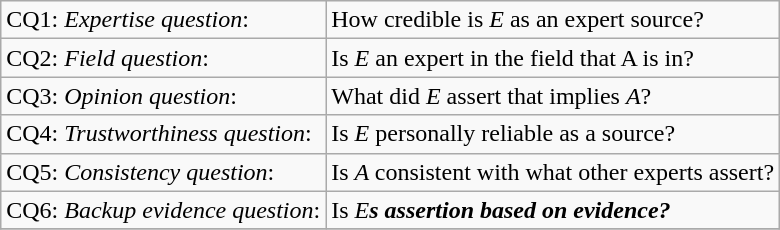<table class="wikitable">
<tr>
<td>CQ1: <em>Expertise question</em>:</td>
<td>How credible is <em>E </em>as an expert source?</td>
</tr>
<tr>
<td>CQ2: <em>Field question</em>:</td>
<td>Is <em>E</em> an expert in the field that A is in?</td>
</tr>
<tr>
<td>CQ3: <em>Opinion question</em>:</td>
<td>What did <em>E</em> assert that implies <em>A</em>?</td>
</tr>
<tr>
<td>CQ4: <em>Trustworthiness question</em>:</td>
<td>Is <em>E</em> personally reliable as a source?</td>
</tr>
<tr>
<td>CQ5: <em>Consistency question</em>:</td>
<td>Is <em>A </em>consistent with what other experts assert?</td>
</tr>
<tr>
<td>CQ6: <em>Backup evidence question</em>:</td>
<td>Is <em>E<strong>s assertion based on evidence?</td>
</tr>
<tr>
</tr>
</table>
